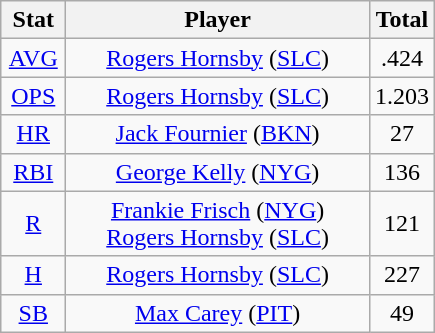<table class="wikitable" style="text-align:center;">
<tr>
<th style="width:15%;">Stat</th>
<th>Player</th>
<th style="width:15%;">Total</th>
</tr>
<tr>
<td><a href='#'>AVG</a></td>
<td><a href='#'>Rogers Hornsby</a> (<a href='#'>SLC</a>)</td>
<td>.424</td>
</tr>
<tr>
<td><a href='#'>OPS</a></td>
<td><a href='#'>Rogers Hornsby</a> (<a href='#'>SLC</a>)</td>
<td>1.203</td>
</tr>
<tr>
<td><a href='#'>HR</a></td>
<td><a href='#'>Jack Fournier</a> (<a href='#'>BKN</a>)</td>
<td>27</td>
</tr>
<tr>
<td><a href='#'>RBI</a></td>
<td><a href='#'>George Kelly</a> (<a href='#'>NYG</a>)</td>
<td>136</td>
</tr>
<tr>
<td><a href='#'>R</a></td>
<td><a href='#'>Frankie Frisch</a> (<a href='#'>NYG</a>)<br><a href='#'>Rogers Hornsby</a> (<a href='#'>SLC</a>)</td>
<td>121</td>
</tr>
<tr>
<td><a href='#'>H</a></td>
<td><a href='#'>Rogers Hornsby</a> (<a href='#'>SLC</a>)</td>
<td>227</td>
</tr>
<tr>
<td><a href='#'>SB</a></td>
<td><a href='#'>Max Carey</a> (<a href='#'>PIT</a>)</td>
<td>49</td>
</tr>
</table>
